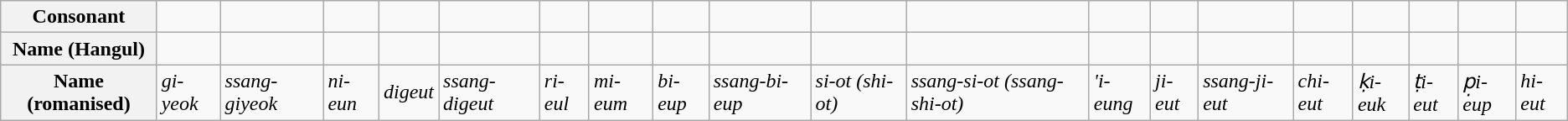<table class="wikitable">
<tr>
<th>Consonant</th>
<td></td>
<td></td>
<td></td>
<td></td>
<td></td>
<td></td>
<td></td>
<td></td>
<td></td>
<td></td>
<td></td>
<td></td>
<td></td>
<td></td>
<td></td>
<td></td>
<td></td>
<td></td>
<td></td>
</tr>
<tr>
<th>Name (Hangul)</th>
<td></td>
<td></td>
<td></td>
<td></td>
<td></td>
<td></td>
<td></td>
<td></td>
<td></td>
<td></td>
<td></td>
<td></td>
<td></td>
<td></td>
<td></td>
<td></td>
<td></td>
<td></td>
<td></td>
</tr>
<tr>
<th>Name (romanised)</th>
<td><em>gi-yeok</em></td>
<td><em>ssang-giyeok</em></td>
<td><em>ni-eun</em></td>
<td><em>digeut</em></td>
<td><em>ssang-digeut</em></td>
<td><em>ri-eul</em></td>
<td><em>mi-eum</em></td>
<td><em>bi-eup</em></td>
<td><em>ssang-bi-eup</em></td>
<td><em>si-ot (shi-ot)</em></td>
<td><em>ssang-si-ot (ssang-shi-ot)</em></td>
<td><em>'i-eung</em></td>
<td><em>ji-eut</em></td>
<td><em>ssang-ji-eut</em></td>
<td><em>chi-eut</em></td>
<td><em>ḳi-euk</em></td>
<td><em>ṭi-eut</em></td>
<td><em>p̣i-eup</em></td>
<td><em>hi-eut</em></td>
</tr>
</table>
